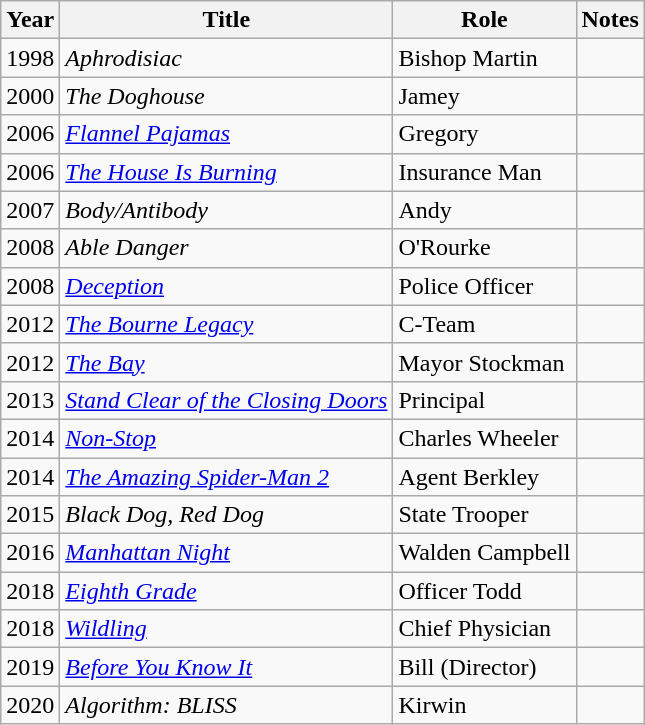<table class="wikitable sortable">
<tr>
<th>Year</th>
<th>Title</th>
<th>Role</th>
<th>Notes</th>
</tr>
<tr>
<td>1998</td>
<td><em>Aphrodisiac</em></td>
<td>Bishop Martin</td>
<td></td>
</tr>
<tr>
<td>2000</td>
<td><em>The Doghouse</em></td>
<td>Jamey</td>
<td></td>
</tr>
<tr>
<td>2006</td>
<td><em><a href='#'>Flannel Pajamas</a></em></td>
<td>Gregory</td>
<td></td>
</tr>
<tr>
<td>2006</td>
<td><a href='#'><em>The House Is Burning</em></a></td>
<td>Insurance Man</td>
<td></td>
</tr>
<tr>
<td>2007</td>
<td><em>Body/Antibody</em></td>
<td>Andy</td>
<td></td>
</tr>
<tr>
<td>2008</td>
<td><em>Able Danger</em></td>
<td>O'Rourke</td>
<td></td>
</tr>
<tr>
<td>2008</td>
<td><a href='#'><em>Deception</em></a></td>
<td>Police Officer</td>
<td></td>
</tr>
<tr>
<td>2012</td>
<td><a href='#'><em>The Bourne Legacy</em></a></td>
<td>C-Team</td>
<td></td>
</tr>
<tr>
<td>2012</td>
<td><a href='#'><em>The Bay</em></a></td>
<td>Mayor Stockman</td>
<td></td>
</tr>
<tr>
<td>2013</td>
<td><em><a href='#'>Stand Clear of the Closing Doors</a></em></td>
<td>Principal</td>
<td></td>
</tr>
<tr>
<td>2014</td>
<td><a href='#'><em>Non-Stop</em></a></td>
<td>Charles Wheeler</td>
<td></td>
</tr>
<tr>
<td>2014</td>
<td><em><a href='#'>The Amazing Spider-Man 2</a></em></td>
<td>Agent Berkley</td>
<td></td>
</tr>
<tr>
<td>2015</td>
<td><em>Black Dog, Red Dog</em></td>
<td>State Trooper</td>
<td></td>
</tr>
<tr>
<td>2016</td>
<td><em><a href='#'>Manhattan Night</a></em></td>
<td>Walden Campbell</td>
<td></td>
</tr>
<tr>
<td>2018</td>
<td><a href='#'><em>Eighth Grade</em></a></td>
<td>Officer Todd</td>
<td></td>
</tr>
<tr>
<td>2018</td>
<td><a href='#'><em>Wildling</em></a></td>
<td>Chief Physician</td>
<td></td>
</tr>
<tr>
<td>2019</td>
<td><a href='#'><em>Before You Know It</em></a></td>
<td>Bill (Director)</td>
<td></td>
</tr>
<tr>
<td>2020</td>
<td><em>Algorithm: BLISS</em></td>
<td>Kirwin</td>
<td></td>
</tr>
</table>
